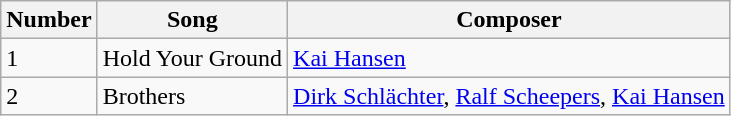<table class="wikitable">
<tr>
<th>Number</th>
<th>Song</th>
<th>Composer</th>
</tr>
<tr>
<td>1</td>
<td>Hold Your Ground</td>
<td><a href='#'>Kai Hansen</a></td>
</tr>
<tr>
<td>2</td>
<td>Brothers</td>
<td><a href='#'>Dirk Schlächter</a>, <a href='#'>Ralf Scheepers</a>, <a href='#'>Kai Hansen</a></td>
</tr>
</table>
